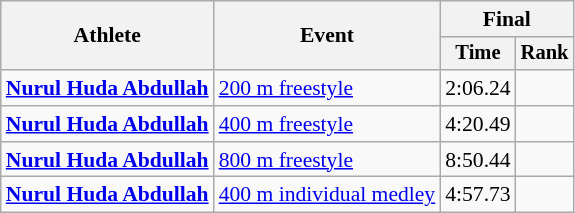<table class=wikitable style="font-size:90%">
<tr>
<th rowspan=2>Athlete</th>
<th rowspan=2>Event</th>
<th colspan="2">Final</th>
</tr>
<tr style="font-size:95%">
<th>Time</th>
<th>Rank</th>
</tr>
<tr align=center>
<td align=left><strong><a href='#'>Nurul Huda Abdullah</a></strong></td>
<td align=left><a href='#'>200 m freestyle</a></td>
<td>2:06.24</td>
<td></td>
</tr>
<tr align=center>
<td align=left><strong><a href='#'>Nurul Huda Abdullah</a></strong></td>
<td align=left><a href='#'>400 m freestyle</a></td>
<td>4:20.49</td>
<td></td>
</tr>
<tr align=center>
<td align=left><strong><a href='#'>Nurul Huda Abdullah</a></strong></td>
<td align=left><a href='#'>800 m freestyle</a></td>
<td>8:50.44</td>
<td></td>
</tr>
<tr align=center>
<td align=left><strong><a href='#'>Nurul Huda Abdullah</a></strong></td>
<td align=left><a href='#'>400 m individual medley</a></td>
<td>4:57.73</td>
<td></td>
</tr>
</table>
